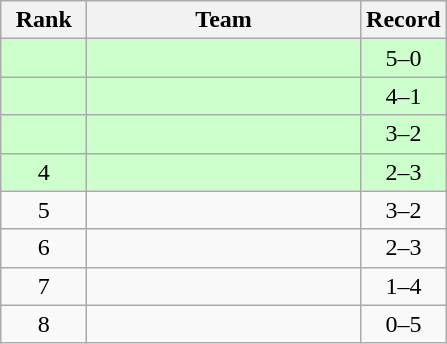<table class="wikitable" style="text-align: center">
<tr>
<th width=50>Rank</th>
<th width=175>Team</th>
<th width=50>Record</th>
</tr>
<tr bgcolor=ccffcc>
<td></td>
<td align=left></td>
<td>5–0</td>
</tr>
<tr bgcolor=ccffcc>
<td></td>
<td align=left></td>
<td>4–1</td>
</tr>
<tr bgcolor=ccffcc>
<td></td>
<td align=left></td>
<td>3–2</td>
</tr>
<tr bgcolor=ccffcc>
<td>4</td>
<td align=left></td>
<td>2–3</td>
</tr>
<tr>
<td>5</td>
<td align=left></td>
<td>3–2</td>
</tr>
<tr>
<td>6</td>
<td align=left></td>
<td>2–3</td>
</tr>
<tr>
<td>7</td>
<td align=left></td>
<td>1–4</td>
</tr>
<tr>
<td>8</td>
<td align=left></td>
<td>0–5</td>
</tr>
</table>
